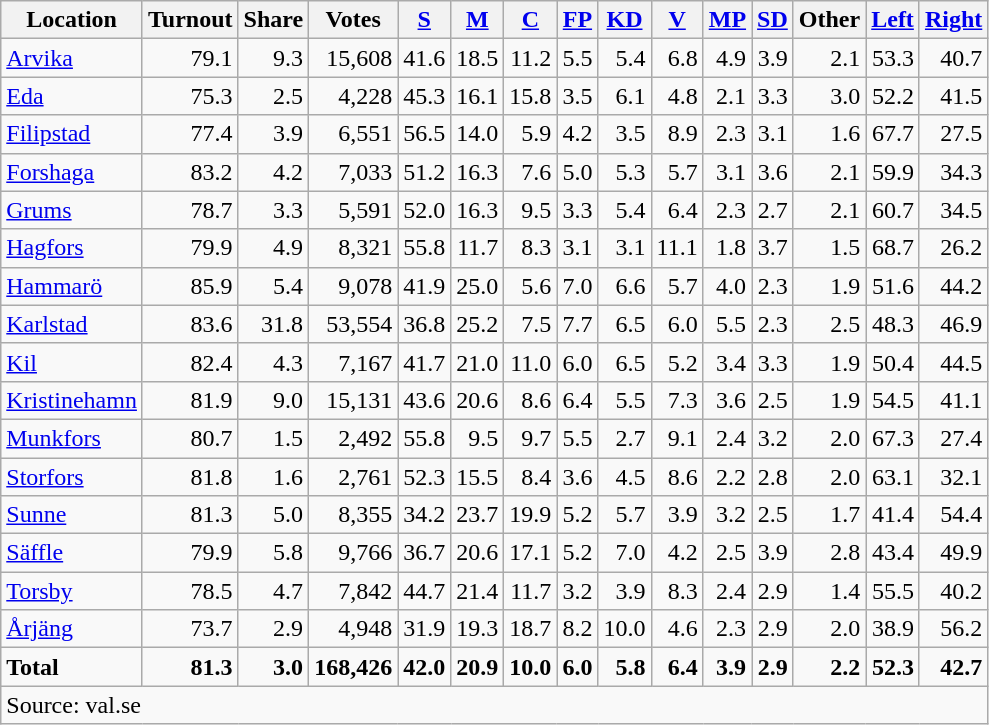<table class="wikitable sortable" style=text-align:right>
<tr>
<th>Location</th>
<th>Turnout</th>
<th>Share</th>
<th>Votes</th>
<th><a href='#'>S</a></th>
<th><a href='#'>M</a></th>
<th><a href='#'>C</a></th>
<th><a href='#'>FP</a></th>
<th><a href='#'>KD</a></th>
<th><a href='#'>V</a></th>
<th><a href='#'>MP</a></th>
<th><a href='#'>SD</a></th>
<th>Other</th>
<th><a href='#'>Left</a></th>
<th><a href='#'>Right</a></th>
</tr>
<tr>
<td align=left><a href='#'>Arvika</a></td>
<td>79.1</td>
<td>9.3</td>
<td>15,608</td>
<td>41.6</td>
<td>18.5</td>
<td>11.2</td>
<td>5.5</td>
<td>5.4</td>
<td>6.8</td>
<td>4.9</td>
<td>3.9</td>
<td>2.1</td>
<td>53.3</td>
<td>40.7</td>
</tr>
<tr>
<td align=left><a href='#'>Eda</a></td>
<td>75.3</td>
<td>2.5</td>
<td>4,228</td>
<td>45.3</td>
<td>16.1</td>
<td>15.8</td>
<td>3.5</td>
<td>6.1</td>
<td>4.8</td>
<td>2.1</td>
<td>3.3</td>
<td>3.0</td>
<td>52.2</td>
<td>41.5</td>
</tr>
<tr>
<td align=left><a href='#'>Filipstad</a></td>
<td>77.4</td>
<td>3.9</td>
<td>6,551</td>
<td>56.5</td>
<td>14.0</td>
<td>5.9</td>
<td>4.2</td>
<td>3.5</td>
<td>8.9</td>
<td>2.3</td>
<td>3.1</td>
<td>1.6</td>
<td>67.7</td>
<td>27.5</td>
</tr>
<tr>
<td align=left><a href='#'>Forshaga</a></td>
<td>83.2</td>
<td>4.2</td>
<td>7,033</td>
<td>51.2</td>
<td>16.3</td>
<td>7.6</td>
<td>5.0</td>
<td>5.3</td>
<td>5.7</td>
<td>3.1</td>
<td>3.6</td>
<td>2.1</td>
<td>59.9</td>
<td>34.3</td>
</tr>
<tr>
<td align=left><a href='#'>Grums</a></td>
<td>78.7</td>
<td>3.3</td>
<td>5,591</td>
<td>52.0</td>
<td>16.3</td>
<td>9.5</td>
<td>3.3</td>
<td>5.4</td>
<td>6.4</td>
<td>2.3</td>
<td>2.7</td>
<td>2.1</td>
<td>60.7</td>
<td>34.5</td>
</tr>
<tr>
<td align=left><a href='#'>Hagfors</a></td>
<td>79.9</td>
<td>4.9</td>
<td>8,321</td>
<td>55.8</td>
<td>11.7</td>
<td>8.3</td>
<td>3.1</td>
<td>3.1</td>
<td>11.1</td>
<td>1.8</td>
<td>3.7</td>
<td>1.5</td>
<td>68.7</td>
<td>26.2</td>
</tr>
<tr>
<td align=left><a href='#'>Hammarö</a></td>
<td>85.9</td>
<td>5.4</td>
<td>9,078</td>
<td>41.9</td>
<td>25.0</td>
<td>5.6</td>
<td>7.0</td>
<td>6.6</td>
<td>5.7</td>
<td>4.0</td>
<td>2.3</td>
<td>1.9</td>
<td>51.6</td>
<td>44.2</td>
</tr>
<tr>
<td align=left><a href='#'>Karlstad</a></td>
<td>83.6</td>
<td>31.8</td>
<td>53,554</td>
<td>36.8</td>
<td>25.2</td>
<td>7.5</td>
<td>7.7</td>
<td>6.5</td>
<td>6.0</td>
<td>5.5</td>
<td>2.3</td>
<td>2.5</td>
<td>48.3</td>
<td>46.9</td>
</tr>
<tr>
<td align=left><a href='#'>Kil</a></td>
<td>82.4</td>
<td>4.3</td>
<td>7,167</td>
<td>41.7</td>
<td>21.0</td>
<td>11.0</td>
<td>6.0</td>
<td>6.5</td>
<td>5.2</td>
<td>3.4</td>
<td>3.3</td>
<td>1.9</td>
<td>50.4</td>
<td>44.5</td>
</tr>
<tr>
<td align=left><a href='#'>Kristinehamn</a></td>
<td>81.9</td>
<td>9.0</td>
<td>15,131</td>
<td>43.6</td>
<td>20.6</td>
<td>8.6</td>
<td>6.4</td>
<td>5.5</td>
<td>7.3</td>
<td>3.6</td>
<td>2.5</td>
<td>1.9</td>
<td>54.5</td>
<td>41.1</td>
</tr>
<tr>
<td align=left><a href='#'>Munkfors</a></td>
<td>80.7</td>
<td>1.5</td>
<td>2,492</td>
<td>55.8</td>
<td>9.5</td>
<td>9.7</td>
<td>5.5</td>
<td>2.7</td>
<td>9.1</td>
<td>2.4</td>
<td>3.2</td>
<td>2.0</td>
<td>67.3</td>
<td>27.4</td>
</tr>
<tr>
<td align=left><a href='#'>Storfors</a></td>
<td>81.8</td>
<td>1.6</td>
<td>2,761</td>
<td>52.3</td>
<td>15.5</td>
<td>8.4</td>
<td>3.6</td>
<td>4.5</td>
<td>8.6</td>
<td>2.2</td>
<td>2.8</td>
<td>2.0</td>
<td>63.1</td>
<td>32.1</td>
</tr>
<tr>
<td align=left><a href='#'>Sunne</a></td>
<td>81.3</td>
<td>5.0</td>
<td>8,355</td>
<td>34.2</td>
<td>23.7</td>
<td>19.9</td>
<td>5.2</td>
<td>5.7</td>
<td>3.9</td>
<td>3.2</td>
<td>2.5</td>
<td>1.7</td>
<td>41.4</td>
<td>54.4</td>
</tr>
<tr>
<td align=left><a href='#'>Säffle</a></td>
<td>79.9</td>
<td>5.8</td>
<td>9,766</td>
<td>36.7</td>
<td>20.6</td>
<td>17.1</td>
<td>5.2</td>
<td>7.0</td>
<td>4.2</td>
<td>2.5</td>
<td>3.9</td>
<td>2.8</td>
<td>43.4</td>
<td>49.9</td>
</tr>
<tr>
<td align=left><a href='#'>Torsby</a></td>
<td>78.5</td>
<td>4.7</td>
<td>7,842</td>
<td>44.7</td>
<td>21.4</td>
<td>11.7</td>
<td>3.2</td>
<td>3.9</td>
<td>8.3</td>
<td>2.4</td>
<td>2.9</td>
<td>1.4</td>
<td>55.5</td>
<td>40.2</td>
</tr>
<tr>
<td align=left><a href='#'>Årjäng</a></td>
<td>73.7</td>
<td>2.9</td>
<td>4,948</td>
<td>31.9</td>
<td>19.3</td>
<td>18.7</td>
<td>8.2</td>
<td>10.0</td>
<td>4.6</td>
<td>2.3</td>
<td>2.9</td>
<td>2.0</td>
<td>38.9</td>
<td>56.2</td>
</tr>
<tr>
<td align=left><strong>Total</strong></td>
<td><strong>81.3</strong></td>
<td><strong>3.0</strong></td>
<td><strong>168,426</strong></td>
<td><strong>42.0</strong></td>
<td><strong>20.9</strong></td>
<td><strong>10.0</strong></td>
<td><strong>6.0</strong></td>
<td><strong>5.8</strong></td>
<td><strong>6.4</strong></td>
<td><strong>3.9</strong></td>
<td><strong>2.9</strong></td>
<td><strong>2.2</strong></td>
<td><strong>52.3</strong></td>
<td><strong>42.7</strong></td>
</tr>
<tr>
<td align=left colspan=15>Source: val.se </td>
</tr>
</table>
